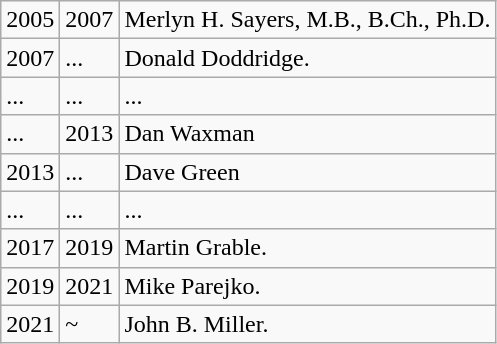<table class="wikitable">
<tr>
<td>2005</td>
<td>2007</td>
<td>Merlyn H. Sayers, M.B., B.Ch., Ph.D.</td>
</tr>
<tr>
<td>2007</td>
<td>...</td>
<td>Donald Doddridge.</td>
</tr>
<tr>
<td>...</td>
<td>...</td>
<td>...</td>
</tr>
<tr>
<td>...</td>
<td>2013</td>
<td>Dan Waxman</td>
</tr>
<tr>
<td>2013</td>
<td>...</td>
<td>Dave Green</td>
</tr>
<tr>
<td>...</td>
<td>...</td>
<td>...</td>
</tr>
<tr>
<td>2017</td>
<td>2019</td>
<td>Martin Grable.</td>
</tr>
<tr>
<td>2019</td>
<td>2021</td>
<td>Mike Parejko.</td>
</tr>
<tr>
<td>2021</td>
<td>~</td>
<td>John B. Miller.</td>
</tr>
</table>
